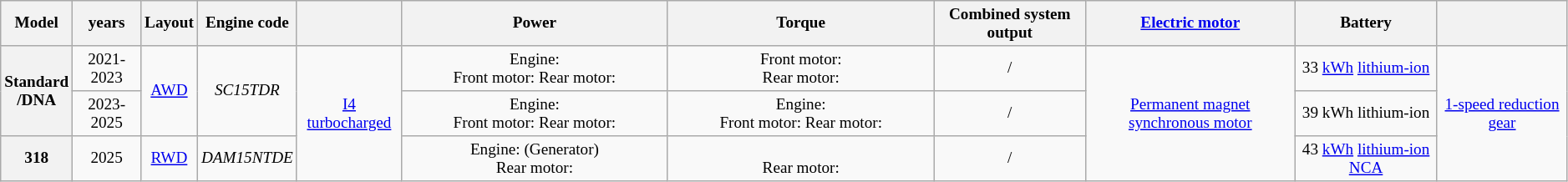<table class="wikitable" style="text-align:center; font-size:80%;">
<tr>
<th>Model</th>
<th> years</th>
<th>Layout</th>
<th>Engine code</th>
<th></th>
<th width="17%">Power</th>
<th width="17%">Torque</th>
<th>Combined system output</th>
<th><a href='#'>Electric motor</a></th>
<th>Battery</th>
<th></th>
</tr>
<tr>
<th rowspan="2">Standard<br>/DNA</th>
<td>2021-2023</td>
<td rowspan="2"><a href='#'>AWD</a></td>
<td rowspan="2"><em>SC15TDR</em></td>
<td rowspan="3"> <a href='#'>I4</a> <a href='#'>turbocharged</a></td>
<td>Engine: <br>Front motor: Rear motor: </td>
<td>Front motor: <br>Rear motor: </td>
<td> / </td>
<td rowspan="3"><a href='#'>Permanent magnet synchronous motor</a></td>
<td>33 <a href='#'>kWh</a> <a href='#'>lithium-ion</a></td>
<td rowspan="3"><a href='#'>1-speed reduction gear</a></td>
</tr>
<tr>
<td>2023-2025</td>
<td>Engine: <br>Front motor: Rear motor: </td>
<td>Engine: <br>Front motor: Rear motor: </td>
<td> / </td>
<td>39 kWh lithium-ion</td>
</tr>
<tr>
<th>318</th>
<td>2025</td>
<td rowspan="1"><a href='#'>RWD</a></td>
<td><em>DAM15NTDE</em></td>
<td>Engine:  (Generator)<br>Rear motor: </td>
<td><br>Rear motor: </td>
<td> / </td>
<td>43 <a href='#'>kWh</a> <a href='#'>lithium-ion</a> <a href='#'>NCA</a></td>
</tr>
</table>
